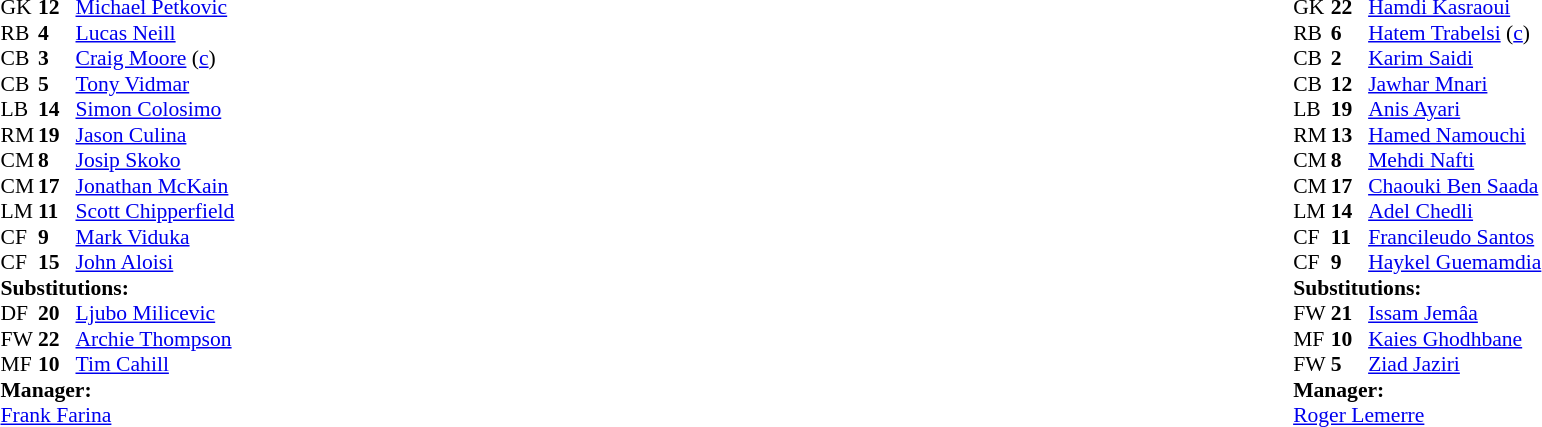<table width="100%">
<tr>
<td valign="top" width="50%"><br><table style="font-size: 90%" cellspacing="0" cellpadding="0">
<tr>
<th width="25"></th>
<th width="25"></th>
</tr>
<tr>
<td>GK</td>
<td><strong>12</strong></td>
<td><a href='#'>Michael Petkovic</a></td>
</tr>
<tr>
<td>RB</td>
<td><strong>4</strong></td>
<td><a href='#'>Lucas Neill</a></td>
</tr>
<tr>
<td>CB</td>
<td><strong>3</strong></td>
<td><a href='#'>Craig Moore</a> (<a href='#'>c</a>)</td>
</tr>
<tr>
<td>CB</td>
<td><strong>5</strong></td>
<td><a href='#'>Tony Vidmar</a></td>
</tr>
<tr>
<td>LB</td>
<td><strong>14</strong></td>
<td><a href='#'>Simon Colosimo</a></td>
<td></td>
</tr>
<tr>
<td>RM</td>
<td><strong>19</strong></td>
<td><a href='#'>Jason Culina</a></td>
</tr>
<tr>
<td>CM</td>
<td><strong>8</strong></td>
<td><a href='#'>Josip Skoko</a></td>
<td></td>
<td></td>
</tr>
<tr>
<td>CM</td>
<td><strong>17</strong></td>
<td><a href='#'>Jonathan McKain</a></td>
<td></td>
</tr>
<tr>
<td>LM</td>
<td><strong>11</strong></td>
<td><a href='#'>Scott Chipperfield</a></td>
<td></td>
<td></td>
</tr>
<tr>
<td>CF</td>
<td><strong>9</strong></td>
<td><a href='#'>Mark Viduka</a></td>
<td></td>
<td></td>
</tr>
<tr>
<td>CF</td>
<td><strong>15</strong></td>
<td><a href='#'>John Aloisi</a></td>
</tr>
<tr>
<td colspan=3><strong>Substitutions:</strong></td>
</tr>
<tr>
<td>DF</td>
<td><strong>20</strong></td>
<td><a href='#'>Ljubo Milicevic</a></td>
<td></td>
<td></td>
</tr>
<tr>
<td>FW</td>
<td><strong>22</strong></td>
<td><a href='#'>Archie Thompson</a></td>
<td></td>
<td></td>
</tr>
<tr>
<td>MF</td>
<td><strong>10</strong></td>
<td><a href='#'>Tim Cahill</a></td>
<td></td>
<td></td>
</tr>
<tr>
<td colspan=3><strong>Manager:</strong></td>
</tr>
<tr>
<td colspan=3><a href='#'>Frank Farina</a></td>
</tr>
</table>
</td>
<td valign="top" width="50%"><br><table style="font-size: 90%" cellspacing="0" cellpadding="0" align="center">
<tr>
<th width=25></th>
<th width=25></th>
</tr>
<tr>
<td>GK</td>
<td><strong>22</strong></td>
<td><a href='#'>Hamdi Kasraoui</a></td>
</tr>
<tr>
<td>RB</td>
<td><strong>6</strong></td>
<td><a href='#'>Hatem Trabelsi</a> (<a href='#'>c</a>)</td>
</tr>
<tr>
<td>CB</td>
<td><strong>2</strong></td>
<td><a href='#'>Karim Saidi</a></td>
</tr>
<tr>
<td>CB</td>
<td><strong>12</strong></td>
<td><a href='#'>Jawhar Mnari</a></td>
</tr>
<tr>
<td>LB</td>
<td><strong>19</strong></td>
<td><a href='#'>Anis Ayari</a></td>
<td></td>
</tr>
<tr>
<td>RM</td>
<td><strong>13</strong></td>
<td><a href='#'>Hamed Namouchi</a></td>
</tr>
<tr>
<td>CM</td>
<td><strong>8</strong></td>
<td><a href='#'>Mehdi Nafti</a></td>
</tr>
<tr>
<td>CM</td>
<td><strong>17</strong></td>
<td><a href='#'>Chaouki Ben Saada</a></td>
<td></td>
<td></td>
</tr>
<tr>
<td>LM</td>
<td><strong>14</strong></td>
<td><a href='#'>Adel Chedli</a></td>
<td></td>
<td></td>
</tr>
<tr>
<td>CF</td>
<td><strong>11</strong></td>
<td><a href='#'>Francileudo Santos</a></td>
<td></td>
</tr>
<tr>
<td>CF</td>
<td><strong>9</strong></td>
<td><a href='#'>Haykel Guemamdia</a></td>
</tr>
<tr>
<td colspan=3><strong>Substitutions:</strong></td>
</tr>
<tr>
<td>FW</td>
<td><strong>21</strong></td>
<td><a href='#'>Issam Jemâa</a></td>
<td></td>
<td></td>
</tr>
<tr>
<td>MF</td>
<td><strong>10</strong></td>
<td><a href='#'>Kaies Ghodhbane</a></td>
<td></td>
<td></td>
</tr>
<tr>
<td>FW</td>
<td><strong>5</strong></td>
<td><a href='#'>Ziad Jaziri</a></td>
<td></td>
<td></td>
</tr>
<tr>
<td colspan=3><strong>Manager:</strong></td>
</tr>
<tr>
<td colspan=3> <a href='#'>Roger Lemerre</a></td>
</tr>
</table>
</td>
</tr>
</table>
